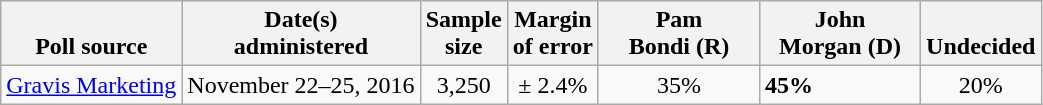<table class="wikitable">
<tr valign=bottom>
<th>Poll source</th>
<th>Date(s)<br>administered</th>
<th>Sample<br>size</th>
<th>Margin<br>of error</th>
<th style="width:100px;">Pam<br>Bondi (R)</th>
<th style="width:100px;">John<br>Morgan (D)</th>
<th>Undecided</th>
</tr>
<tr>
<td><a href='#'>Gravis Marketing</a></td>
<td align=center>November 22–25, 2016</td>
<td align=center>3,250</td>
<td align=center>± 2.4%</td>
<td align=center>35%</td>
<td><strong>45%</strong></td>
<td align=center>20%</td>
</tr>
</table>
